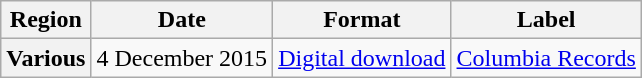<table class="wikitable plainrowheaders">
<tr>
<th>Region</th>
<th>Date</th>
<th>Format</th>
<th>Label</th>
</tr>
<tr>
<th scope="row">Various</th>
<td>4 December 2015</td>
<td><a href='#'>Digital download</a></td>
<td><a href='#'>Columbia Records</a></td>
</tr>
</table>
